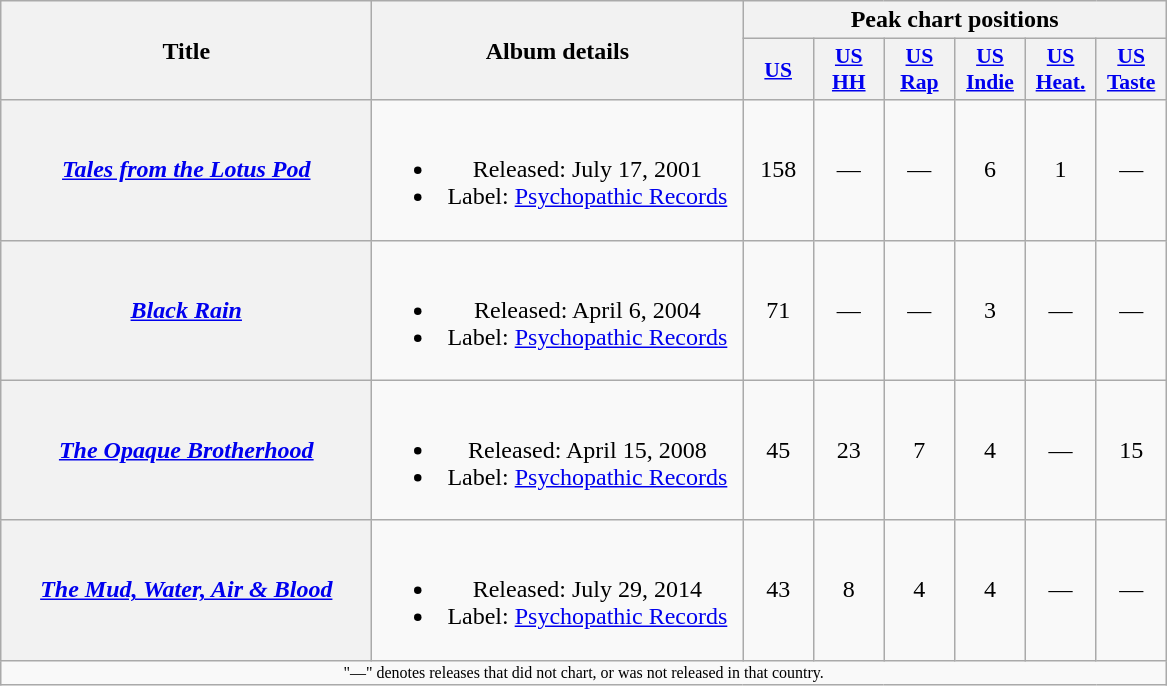<table class="wikitable plainrowheaders" style="text-align:center;">
<tr>
<th scope="col" rowspan="2" style="width:15em;">Title</th>
<th scope="col" rowspan="2" style="width:15em;">Album details</th>
<th colspan="6" scope="col">Peak chart positions</th>
</tr>
<tr>
<th scope="col" style="width:2.8em;font-size:90%;"><a href='#'>US</a><br></th>
<th scope="col" style="width:2.8em;font-size:90%;"><a href='#'>US HH</a><br></th>
<th scope="col" style="width:2.8em;font-size:90%;"><a href='#'>US Rap</a><br></th>
<th scope="col" style="width:2.8em;font-size:90%;"><a href='#'>US Indie</a><br></th>
<th scope="col" style="width:2.8em;font-size:90%;"><a href='#'>US Heat.</a><br></th>
<th scope="col" style="width:2.8em;font-size:90%;"><a href='#'>US Taste</a><br></th>
</tr>
<tr>
<th scope="row"><em><a href='#'>Tales from the Lotus Pod</a></em></th>
<td><br><ul><li>Released: July 17, 2001</li><li>Label: <a href='#'>Psychopathic Records</a></li></ul></td>
<td>158</td>
<td>—</td>
<td>—</td>
<td>6</td>
<td>1</td>
<td>—</td>
</tr>
<tr>
<th scope="row"><em><a href='#'>Black Rain</a></em></th>
<td><br><ul><li>Released: April 6, 2004</li><li>Label: <a href='#'>Psychopathic Records</a></li></ul></td>
<td>71</td>
<td>—</td>
<td>—</td>
<td>3</td>
<td>—</td>
<td>—</td>
</tr>
<tr>
<th scope="row"><em><a href='#'>The Opaque Brotherhood</a></em></th>
<td><br><ul><li>Released: April 15, 2008</li><li>Label: <a href='#'>Psychopathic Records</a></li></ul></td>
<td>45</td>
<td>23</td>
<td>7</td>
<td>4</td>
<td>—</td>
<td>15</td>
</tr>
<tr>
<th scope="row"><em><a href='#'>The Mud, Water, Air & Blood</a></em></th>
<td><br><ul><li>Released: July 29, 2014</li><li>Label: <a href='#'>Psychopathic Records</a></li></ul></td>
<td>43</td>
<td>8</td>
<td>4</td>
<td>4</td>
<td>—</td>
<td>—</td>
</tr>
<tr>
<td colspan="8" style="text-align:center; font-size:8pt;">"—" denotes releases that did not chart, or was not released in that country.</td>
</tr>
</table>
